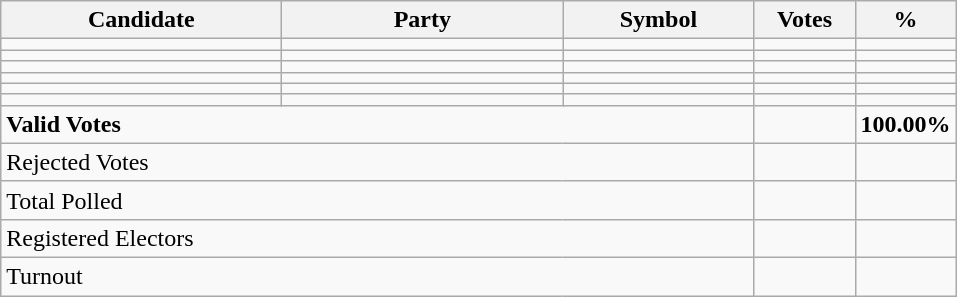<table class="wikitable" border="1" style="text-align:right;">
<tr>
<th align=left width="180">Candidate</th>
<th align=left width="180">Party</th>
<th align=left width="120">Symbol</th>
<th align=left width="60">Votes</th>
<th align=left width="60">%</th>
</tr>
<tr>
<td align=left></td>
<td align=left></td>
<td></td>
<td></td>
<td></td>
</tr>
<tr>
<td align=left></td>
<td align=left></td>
<td></td>
<td></td>
<td></td>
</tr>
<tr>
<td align=left></td>
<td align=left></td>
<td></td>
<td></td>
<td></td>
</tr>
<tr>
<td align=left></td>
<td align=left></td>
<td></td>
<td></td>
<td></td>
</tr>
<tr>
<td align=left></td>
<td align=left></td>
<td></td>
<td></td>
<td></td>
</tr>
<tr>
<td align=left></td>
<td align=left></td>
<td></td>
<td></td>
<td></td>
</tr>
<tr>
<td align=left colspan=3><strong>Valid Votes</strong></td>
<td><strong> </strong></td>
<td><strong>100.00%</strong></td>
</tr>
<tr>
<td align=left colspan=3>Rejected Votes</td>
<td></td>
<td></td>
</tr>
<tr>
<td align=left colspan=3>Total Polled</td>
<td></td>
<td></td>
</tr>
<tr>
<td align=left colspan=3>Registered Electors</td>
<td></td>
<td></td>
</tr>
<tr>
<td align=left colspan=3>Turnout</td>
<td></td>
</tr>
</table>
